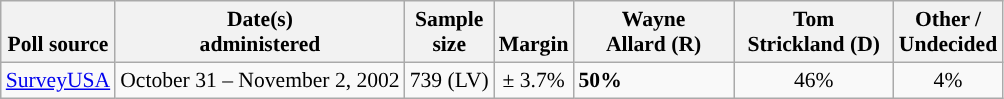<table class="wikitable" style="font-size:90%">
<tr valign=bottom>
<th>Poll source</th>
<th>Date(s)<br>administered</th>
<th>Sample<br>size</th>
<th>Margin<br></th>
<th style="width:100px;">Wayne<br>Allard (R)</th>
<th style="width:100px;">Tom<br>Strickland (D)</th>
<th>Other /<br>Undecided</th>
</tr>
<tr>
<td><a href='#'>SurveyUSA</a></td>
<td align=center>October 31 – November 2, 2002</td>
<td align=center>739 (LV)</td>
<td align=center>± 3.7%</td>
<td><strong>50%</strong></td>
<td align=center>46%</td>
<td align=center>4%</td>
</tr>
</table>
